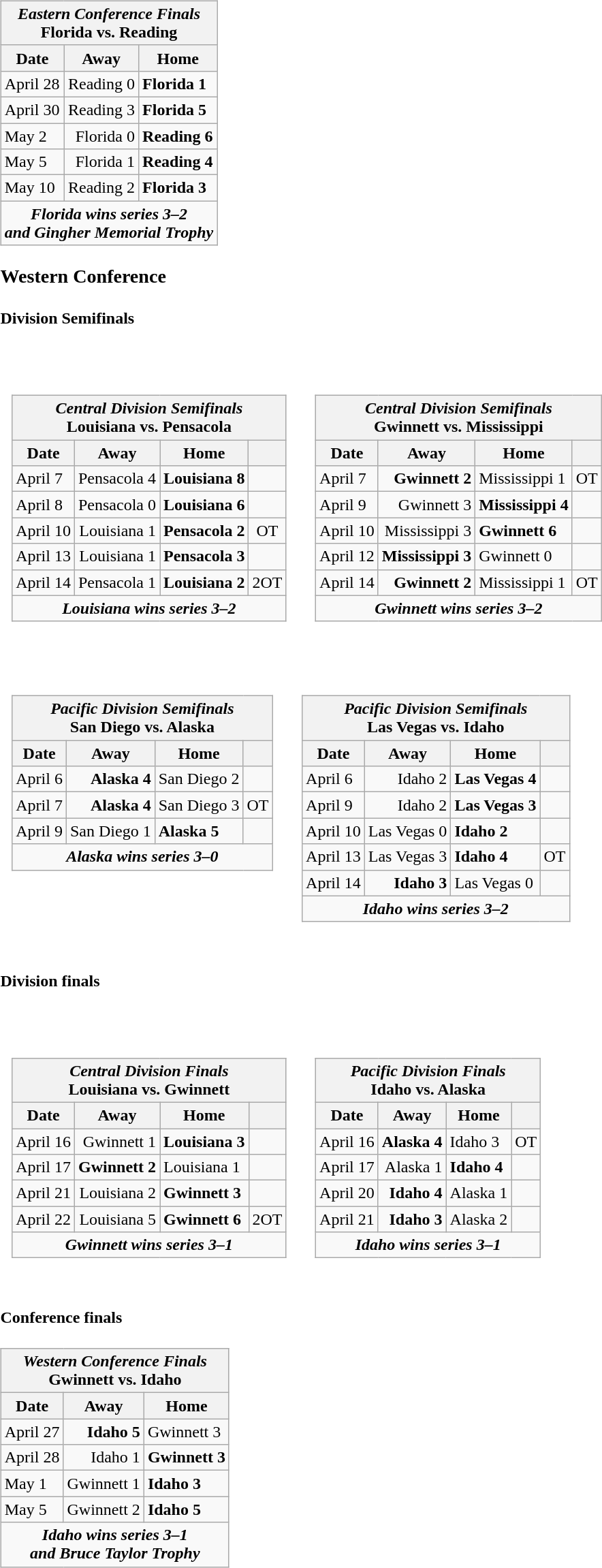<table cellspacing="10">
<tr>
<td valign="top"><br><table class="wikitable">
<tr>
<th bgcolor="#DDDDDD" colspan="4"><em>Eastern Conference Finals</em> <br> Florida vs. Reading  <br></th>
</tr>
<tr>
<th>Date</th>
<th>Away</th>
<th>Home</th>
</tr>
<tr>
<td>April 28</td>
<td align="right">Reading 0</td>
<td><strong>Florida 1</strong></td>
</tr>
<tr>
<td>April 30</td>
<td align="right">Reading 3</td>
<td><strong>Florida 5</strong></td>
</tr>
<tr>
<td>May 2</td>
<td align="right">Florida 0</td>
<td><strong>Reading 6</strong></td>
</tr>
<tr>
<td>May 5</td>
<td align="right">Florida 1</td>
<td><strong>Reading 4</strong></td>
</tr>
<tr>
<td>May 10</td>
<td align="right">Reading 2</td>
<td><strong>Florida 3</strong></td>
</tr>
<tr align="center">
<td colspan="4"><strong><em>Florida wins series 3–2<br>and Gingher Memorial Trophy</em></strong></td>
</tr>
</table>
<h3>Western Conference</h3><h4>Division Semifinals</h4><table cellspacing="10">
<tr>
<td valign="top"><br><table class="wikitable">
<tr>
<th bgcolor="#DDDDDD" colspan="4"><em>Central Division Semifinals</em> <br> Louisiana vs. Pensacola <br></th>
</tr>
<tr>
<th>Date</th>
<th>Away</th>
<th>Home</th>
<th></th>
</tr>
<tr>
<td>April 7</td>
<td align="right">Pensacola 4</td>
<td><strong>Louisiana 8</strong></td>
<td></td>
</tr>
<tr>
<td>April 8</td>
<td align="right">Pensacola 0</td>
<td><strong>Louisiana 6</strong></td>
<td></td>
</tr>
<tr>
<td>April 10</td>
<td align="right">Louisiana 1</td>
<td><strong>Pensacola 2</strong></td>
<td align="center">OT</td>
</tr>
<tr>
<td>April 13</td>
<td align="right">Louisiana 1</td>
<td><strong>Pensacola 3</strong></td>
<td></td>
</tr>
<tr>
<td>April 14</td>
<td align="right">Pensacola 1</td>
<td><strong>Louisiana 2</strong></td>
<td align="center">2OT</td>
</tr>
<tr align="center">
<td colspan="4"><strong><em>Louisiana wins series 3–2</em></strong></td>
</tr>
</table>
</td>
<td valign="top"><br><table class="wikitable">
<tr>
<th bgcolor="#DDDDDD" colspan="4"><em>Central Division Semifinals</em> <br> Gwinnett vs. Mississippi <br></th>
</tr>
<tr>
<th>Date</th>
<th>Away</th>
<th>Home</th>
<th></th>
</tr>
<tr>
<td>April 7</td>
<td align="right"><strong>Gwinnett 2</strong></td>
<td>Mississippi 1</td>
<td align="center">OT</td>
</tr>
<tr>
<td>April 9</td>
<td align="right">Gwinnett 3</td>
<td><strong>Mississippi 4</strong></td>
<td></td>
</tr>
<tr>
<td>April 10</td>
<td align="right">Mississippi 3</td>
<td><strong>Gwinnett 6</strong></td>
<td></td>
</tr>
<tr>
<td>April 12</td>
<td align="right"><strong>Mississippi 3</strong></td>
<td>Gwinnett 0</td>
<td></td>
</tr>
<tr>
<td>April 14</td>
<td align="right"><strong>Gwinnett 2</strong></td>
<td>Mississippi 1</td>
<td align="center">OT</td>
</tr>
<tr align="center">
<td colspan="4"><strong><em>Gwinnett wins series 3–2</em></strong></td>
</tr>
</table>
</td>
</tr>
</table>
<table cellspacing="10">
<tr>
<td valign="top"><br><table class="wikitable">
<tr>
<th bgcolor="#DDDDDD" colspan="4"><em>Pacific Division Semifinals</em> <br> San Diego vs. Alaska <br></th>
</tr>
<tr>
<th>Date</th>
<th>Away</th>
<th>Home</th>
<th></th>
</tr>
<tr>
<td>April 6</td>
<td align="right"><strong>Alaska 4</strong></td>
<td>San Diego 2</td>
<td></td>
</tr>
<tr>
<td>April 7</td>
<td align="right"><strong>Alaska 4</strong></td>
<td>San Diego 3</td>
<td align="center">OT</td>
</tr>
<tr>
<td>April 9</td>
<td align="right">San Diego 1</td>
<td><strong>Alaska 5</strong></td>
<td></td>
</tr>
<tr align="center">
<td colspan="4"><strong><em>Alaska wins series 3–0</em></strong></td>
</tr>
</table>
</td>
<td valign="top"><br><table class="wikitable">
<tr>
<th bgcolor="#DDDDDD" colspan="4"><em>Pacific Division Semifinals</em> <br> Las Vegas vs. Idaho <br></th>
</tr>
<tr>
<th>Date</th>
<th>Away</th>
<th>Home</th>
<th></th>
</tr>
<tr>
<td>April 6</td>
<td align="right">Idaho 2</td>
<td><strong>Las Vegas 4</strong></td>
<td></td>
</tr>
<tr>
<td>April 9</td>
<td align="right">Idaho 2</td>
<td><strong>Las Vegas 3</strong></td>
<td></td>
</tr>
<tr>
<td>April 10</td>
<td align="right">Las Vegas 0</td>
<td><strong>Idaho 2</strong></td>
<td></td>
</tr>
<tr>
<td>April 13</td>
<td align="right">Las Vegas 3</td>
<td><strong>Idaho 4</strong></td>
<td align="center">OT</td>
</tr>
<tr>
<td>April 14</td>
<td align="right"><strong>Idaho 3</strong></td>
<td>Las Vegas 0</td>
<td></td>
</tr>
<tr align="center">
<td colspan="4"><strong><em>Idaho wins series 3–2</em></strong></td>
</tr>
</table>
</td>
</tr>
</table>
<h4>Division finals</h4><table cellspacing="10">
<tr>
<td valign="top"><br><table class="wikitable">
<tr>
<th bgcolor="#DDDDDD" colspan="4"><em>Central Division Finals</em> <br> Louisiana vs. Gwinnett  <br></th>
</tr>
<tr>
<th>Date</th>
<th>Away</th>
<th>Home</th>
<th></th>
</tr>
<tr>
<td>April 16</td>
<td align="right">Gwinnett 1</td>
<td><strong>Louisiana 3</strong></td>
<td></td>
</tr>
<tr>
<td>April 17</td>
<td align="right"><strong>Gwinnett 2</strong></td>
<td>Louisiana 1</td>
<td></td>
</tr>
<tr>
<td>April 21</td>
<td align="right">Louisiana 2</td>
<td><strong>Gwinnett 3</strong></td>
<td></td>
</tr>
<tr>
<td>April 22</td>
<td align="right">Louisiana 5</td>
<td><strong>Gwinnett 6</strong></td>
<td align="center">2OT</td>
</tr>
<tr align="center">
<td colspan="4"><strong><em>Gwinnett wins series 3–1</em></strong></td>
</tr>
</table>
</td>
<td valign="top"><br><table class="wikitable">
<tr>
<th bgcolor="#DDDDDD" colspan="4"><em>Pacific Division Finals</em> <br> Idaho vs. Alaska <br></th>
</tr>
<tr>
<th>Date</th>
<th>Away</th>
<th>Home</th>
<th></th>
</tr>
<tr>
<td>April 16</td>
<td align="right"><strong>Alaska 4</strong></td>
<td>Idaho 3</td>
<td align="center">OT</td>
</tr>
<tr>
<td>April 17</td>
<td align="right">Alaska 1</td>
<td><strong>Idaho 4</strong></td>
<td></td>
</tr>
<tr>
<td>April 20</td>
<td align="right"><strong>Idaho 4</strong></td>
<td>Alaska 1</td>
<td></td>
</tr>
<tr>
<td>April 21</td>
<td align="right"><strong>Idaho 3</strong></td>
<td>Alaska 2</td>
<td></td>
</tr>
<tr align="center">
<td colspan="4"><strong><em>Idaho wins series 3–1</em></strong></td>
</tr>
</table>
</td>
</tr>
</table>
<h4>Conference finals</h4><table class="wikitable">
<tr>
<th bgcolor="#DDDDDD" colspan="4"><em>Western Conference Finals</em> <br> Gwinnett vs. Idaho <br></th>
</tr>
<tr>
<th>Date</th>
<th>Away</th>
<th>Home</th>
</tr>
<tr>
<td>April 27</td>
<td align="right"><strong>Idaho 5</strong></td>
<td>Gwinnett 3</td>
</tr>
<tr>
<td>April 28</td>
<td align="right">Idaho 1</td>
<td><strong>Gwinnett 3</strong></td>
</tr>
<tr>
<td>May 1</td>
<td align="right">Gwinnett 1</td>
<td><strong>Idaho 3</strong></td>
</tr>
<tr>
<td>May 5</td>
<td align="right">Gwinnett 2</td>
<td><strong>Idaho 5</strong></td>
</tr>
<tr align="center">
<td colspan="4"><strong><em>Idaho wins series 3–1 <br> and Bruce Taylor Trophy</em></strong></td>
</tr>
</table>
</td>
</tr>
</table>
